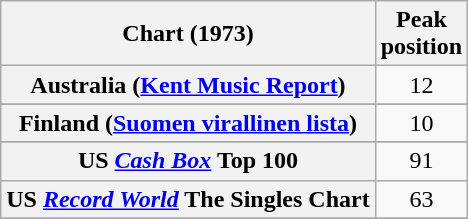<table class="wikitable sortable plainrowheaders" style="text-align:center">
<tr>
<th scope="col">Chart (1973)</th>
<th scope="col">Peak<br>position</th>
</tr>
<tr>
<th scope="row">Australia (<a href='#'>Kent Music Report</a>)</th>
<td>12</td>
</tr>
<tr>
</tr>
<tr>
</tr>
<tr>
</tr>
<tr>
<th scope="row">Finland (<a href='#'>Suomen virallinen lista</a>)</th>
<td>10</td>
</tr>
<tr>
</tr>
<tr>
</tr>
<tr>
</tr>
<tr>
</tr>
<tr>
</tr>
<tr>
</tr>
<tr>
<th scope="row">US <em><a href='#'>Cash Box</a></em> Top 100</th>
<td>91</td>
</tr>
<tr>
<th scope="row">US <em><a href='#'>Record World</a></em> The Singles Chart</th>
<td>63</td>
</tr>
<tr>
</tr>
</table>
